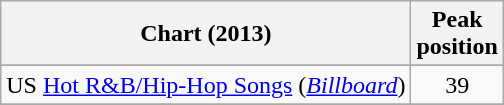<table class="wikitable sortable plainrowheaders" style="text-align:center;">
<tr>
<th scope="col">Chart (2013)</th>
<th scope="col">Peak<br>position</th>
</tr>
<tr>
</tr>
<tr>
<td align="left">US <a href='#'>Hot R&B/Hip-Hop Songs</a> (<em><a href='#'>Billboard</a></em>)</td>
<td align="center">39</td>
</tr>
<tr>
</tr>
</table>
